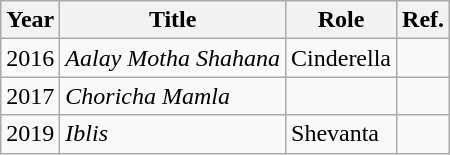<table class="wikitable">
<tr>
<th>Year</th>
<th>Title</th>
<th>Role</th>
<th>Ref.</th>
</tr>
<tr>
<td>2016</td>
<td><em>Aalay Motha Shahana</em></td>
<td>Cinderella</td>
<td></td>
</tr>
<tr>
<td>2017</td>
<td><em>Choricha Mamla</em></td>
<td></td>
<td></td>
</tr>
<tr>
<td>2019</td>
<td><em>Iblis</em></td>
<td>Shevanta</td>
<td></td>
</tr>
</table>
